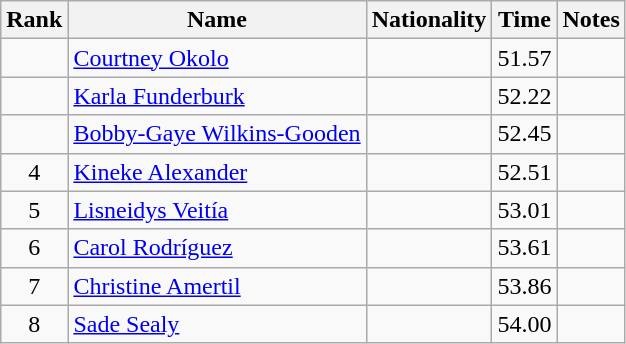<table class="wikitable sortable" style="text-align:center">
<tr>
<th>Rank</th>
<th>Name</th>
<th>Nationality</th>
<th>Time</th>
<th>Notes</th>
</tr>
<tr>
<td align=center></td>
<td align=left><a href='#'>Courtney Okolo</a></td>
<td align=left></td>
<td>51.57</td>
<td></td>
</tr>
<tr>
<td align=center></td>
<td align=left><a href='#'>Karla Funderburk</a></td>
<td align=left></td>
<td>52.22</td>
<td></td>
</tr>
<tr>
<td align=center></td>
<td align=left><a href='#'>Bobby-Gaye Wilkins-Gooden</a></td>
<td align=left></td>
<td>52.45</td>
<td></td>
</tr>
<tr>
<td align=center>4</td>
<td align=left><a href='#'>Kineke Alexander</a></td>
<td align=left></td>
<td>52.51</td>
<td></td>
</tr>
<tr>
<td align=center>5</td>
<td align=left><a href='#'>Lisneidys Veitía</a></td>
<td align=left></td>
<td>53.01</td>
<td></td>
</tr>
<tr>
<td align=center>6</td>
<td align=left><a href='#'>Carol Rodríguez</a></td>
<td align=left></td>
<td>53.61</td>
<td></td>
</tr>
<tr>
<td align=center>7</td>
<td align=left><a href='#'>Christine Amertil</a></td>
<td align=left></td>
<td>53.86</td>
<td></td>
</tr>
<tr>
<td align=center>8</td>
<td align=left><a href='#'>Sade Sealy</a></td>
<td align=left></td>
<td>54.00</td>
<td></td>
</tr>
</table>
